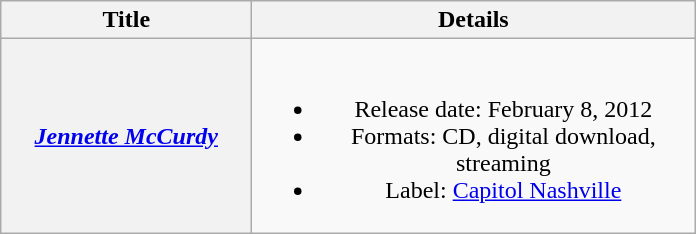<table class="wikitable plainrowheaders" style="text-align:center;">
<tr>
<th scope="col" style="width:10em;">Title</th>
<th scope="col" style="width:18em;">Details</th>
</tr>
<tr>
<th scope="row"><em><a href='#'>Jennette McCurdy</a></em></th>
<td><br><ul><li>Release date: February 8, 2012</li><li>Formats: CD, digital download, streaming</li><li>Label: <a href='#'>Capitol Nashville</a></li></ul></td>
</tr>
</table>
